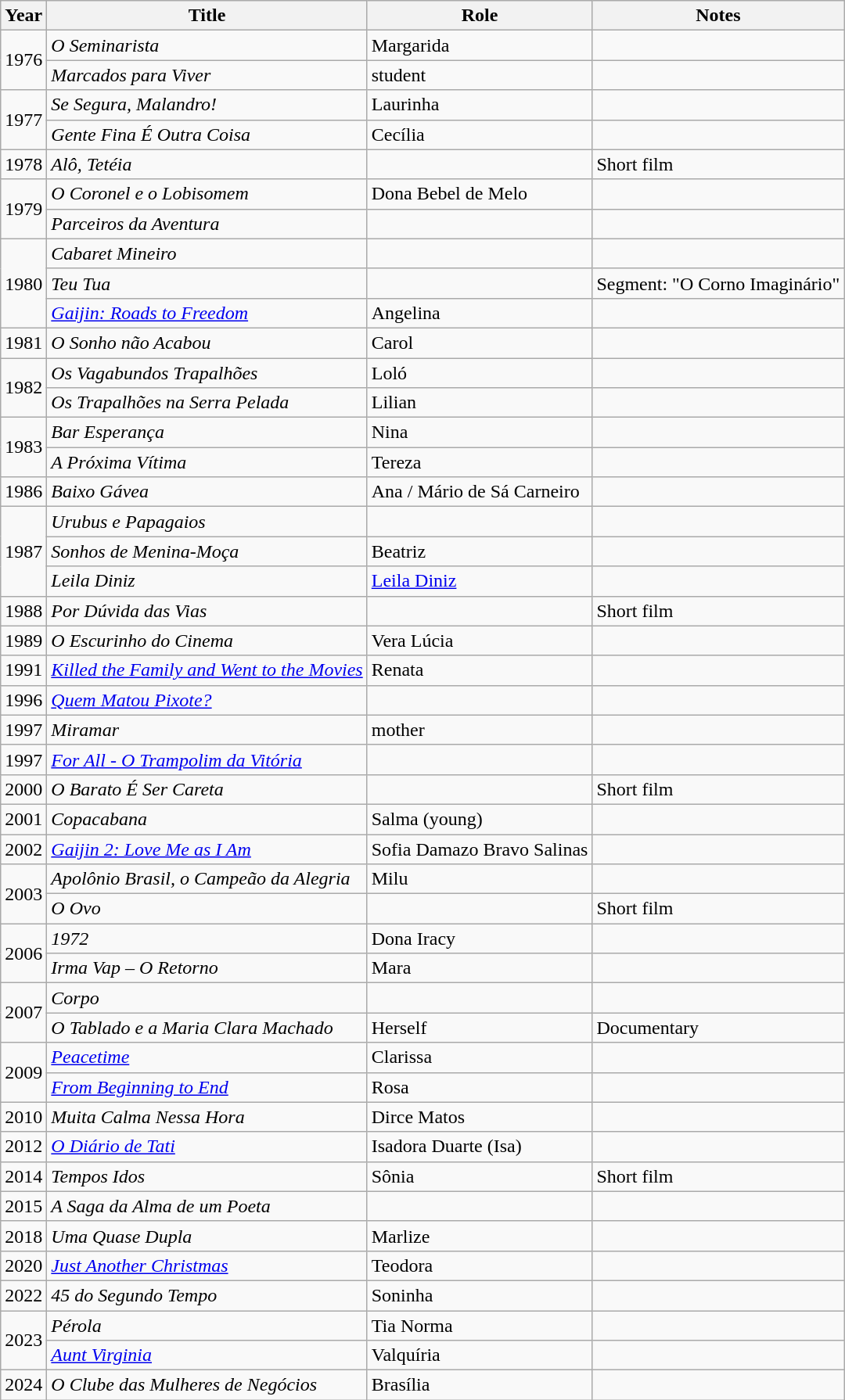<table class="wikitable">
<tr>
<th>Year</th>
<th>Title</th>
<th>Role</th>
<th>Notes</th>
</tr>
<tr>
<td rowspan="2">1976</td>
<td><em>O Seminarista</em></td>
<td>Margarida</td>
<td></td>
</tr>
<tr>
<td><em>Marcados para Viver</em></td>
<td>student</td>
<td></td>
</tr>
<tr>
<td rowspan="2">1977</td>
<td><em>Se Segura, Malandro!</em></td>
<td>Laurinha</td>
<td></td>
</tr>
<tr>
<td><em>Gente Fina É Outra Coisa</em></td>
<td>Cecília</td>
<td></td>
</tr>
<tr>
<td>1978</td>
<td><em>Alô, Tetéia</em></td>
<td></td>
<td>Short film</td>
</tr>
<tr>
<td rowspan="2">1979</td>
<td><em>O Coronel e o Lobisomem</em></td>
<td>Dona Bebel de Melo</td>
<td></td>
</tr>
<tr>
<td><em>Parceiros da Aventura</em></td>
<td></td>
<td></td>
</tr>
<tr>
<td rowspan="3">1980</td>
<td><em>Cabaret Mineiro</em></td>
<td></td>
<td></td>
</tr>
<tr>
<td><em>Teu Tua</em></td>
<td></td>
<td>Segment: "O Corno Imaginário"</td>
</tr>
<tr>
<td><em><a href='#'>Gaijin: Roads to Freedom</a></em></td>
<td>Angelina</td>
<td></td>
</tr>
<tr>
<td>1981</td>
<td><em>O Sonho não Acabou</em></td>
<td>Carol</td>
<td></td>
</tr>
<tr>
<td rowspan="2">1982</td>
<td><em>Os Vagabundos Trapalhões</em></td>
<td>Loló</td>
<td></td>
</tr>
<tr>
<td><em>Os Trapalhões na Serra Pelada</em></td>
<td>Lilian</td>
<td></td>
</tr>
<tr>
<td rowspan="2">1983</td>
<td><em>Bar Esperança</em></td>
<td>Nina</td>
<td></td>
</tr>
<tr>
<td><em>A Próxima Vítima</em></td>
<td>Tereza</td>
<td></td>
</tr>
<tr>
<td>1986</td>
<td><em>Baixo Gávea</em></td>
<td>Ana / Mário de Sá Carneiro</td>
<td></td>
</tr>
<tr>
<td rowspan="3">1987</td>
<td><em>Urubus e Papagaios</em></td>
<td></td>
<td></td>
</tr>
<tr>
<td><em>Sonhos de Menina-Moça</em></td>
<td>Beatriz</td>
<td></td>
</tr>
<tr>
<td><em>Leila Diniz</em></td>
<td><a href='#'>Leila Diniz</a></td>
<td></td>
</tr>
<tr>
<td>1988</td>
<td><em>Por Dúvida das Vias</em></td>
<td></td>
<td>Short film</td>
</tr>
<tr>
<td>1989</td>
<td><em>O Escurinho do Cinema</em></td>
<td>Vera Lúcia</td>
<td></td>
</tr>
<tr>
<td>1991</td>
<td><em><a href='#'>Killed the Family and Went to the Movies</a></em></td>
<td>Renata</td>
<td></td>
</tr>
<tr>
<td>1996</td>
<td><em><a href='#'>Quem Matou Pixote?</a></em></td>
<td></td>
<td></td>
</tr>
<tr>
<td>1997</td>
<td><em>Miramar</em></td>
<td>mother</td>
<td></td>
</tr>
<tr>
<td>1997</td>
<td><em><a href='#'>For All - O Trampolim da Vitória</a></em></td>
<td></td>
<td></td>
</tr>
<tr>
<td>2000</td>
<td><em>O Barato É Ser Careta</em></td>
<td></td>
<td>Short film</td>
</tr>
<tr>
<td>2001</td>
<td><em>Copacabana</em></td>
<td>Salma (young)</td>
<td></td>
</tr>
<tr>
<td>2002</td>
<td><em><a href='#'>Gaijin 2: Love Me as I Am</a></em></td>
<td>Sofia Damazo Bravo Salinas</td>
<td></td>
</tr>
<tr>
<td rowspan="2">2003</td>
<td><em>Apolônio Brasil, o Campeão da Alegria</em></td>
<td>Milu</td>
<td></td>
</tr>
<tr>
<td><em>O Ovo</em></td>
<td></td>
<td>Short film</td>
</tr>
<tr>
<td rowspan="2">2006</td>
<td><em>1972</em></td>
<td>Dona Iracy</td>
<td></td>
</tr>
<tr>
<td><em>Irma Vap – O Retorno</em></td>
<td>Mara</td>
<td></td>
</tr>
<tr>
<td rowspan="2">2007</td>
<td><em>Corpo</em></td>
<td></td>
<td></td>
</tr>
<tr>
<td><em>O Tablado e a Maria Clara Machado</em></td>
<td>Herself</td>
<td>Documentary</td>
</tr>
<tr>
<td rowspan="2">2009</td>
<td><em><a href='#'>Peacetime</a></em></td>
<td>Clarissa</td>
<td></td>
</tr>
<tr>
<td><em><a href='#'>From Beginning to End</a></em></td>
<td>Rosa</td>
<td></td>
</tr>
<tr>
<td>2010</td>
<td><em>Muita Calma Nessa Hora</em></td>
<td>Dirce Matos</td>
<td></td>
</tr>
<tr>
<td>2012</td>
<td><em><a href='#'>O Diário de Tati</a></em></td>
<td>Isadora Duarte (Isa)</td>
<td></td>
</tr>
<tr>
<td>2014</td>
<td><em>Tempos Idos</em></td>
<td>Sônia</td>
<td>Short film</td>
</tr>
<tr>
<td>2015</td>
<td><em>A Saga da Alma de um Poeta</em></td>
<td></td>
<td></td>
</tr>
<tr>
<td>2018</td>
<td><em>Uma Quase Dupla</em></td>
<td>Marlize</td>
<td></td>
</tr>
<tr>
<td>2020</td>
<td><em><a href='#'>Just Another Christmas</a></em></td>
<td>Teodora</td>
<td></td>
</tr>
<tr>
<td>2022</td>
<td><em>45 do Segundo Tempo</em></td>
<td>Soninha</td>
<td></td>
</tr>
<tr>
<td rowspan="2">2023</td>
<td><em>Pérola</em></td>
<td>Tia Norma</td>
<td></td>
</tr>
<tr>
<td><em><a href='#'>Aunt Virginia</a></em></td>
<td>Valquíria</td>
<td></td>
</tr>
<tr>
<td>2024</td>
<td><em>O Clube das Mulheres de Negócios</em></td>
<td>Brasília</td>
<td></td>
</tr>
</table>
